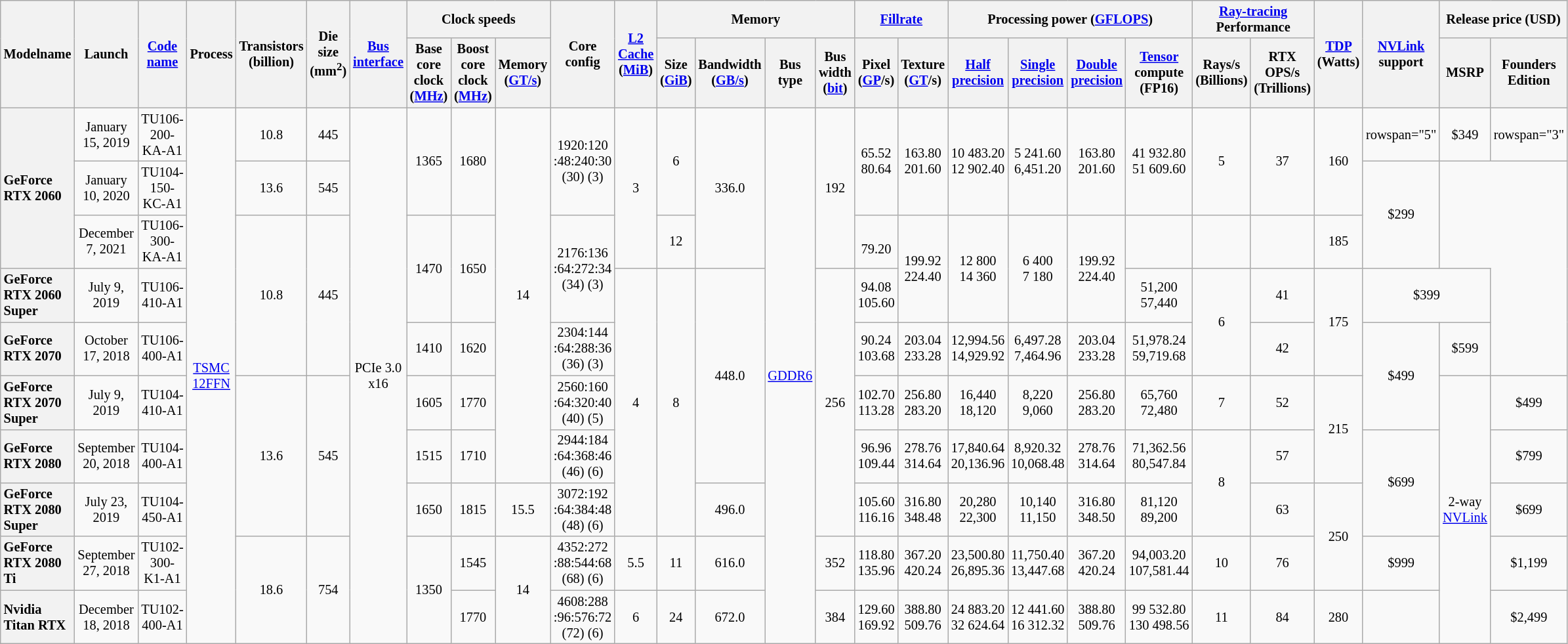<table class="mw-datatable wikitable sortable sort-under" style="font-size:85%; text-align:center;">
<tr>
<th rowspan="2">Modelname</th>
<th rowspan="2">Launch</th>
<th rowspan="2"><a href='#'>Code name</a></th>
<th rowspan="2">Process</th>
<th rowspan="2">Transistors (billion)</th>
<th rowspan="2">Die size (mm<sup>2</sup>)</th>
<th rowspan="2"><a href='#'>Bus</a> <a href='#'>interface</a></th>
<th colspan="3">Clock speeds</th>
<th rowspan="2">Core config </th>
<th rowspan="2"><a href='#'>L2 Cache</a><br>(<a href='#'>MiB</a>)</th>
<th colspan="4">Memory</th>
<th colspan="2"><a href='#'>Fillrate</a></th>
<th colspan="4">Processing power (<a href='#'>GFLOPS</a>) </th>
<th colspan="2"><a href='#'>Ray-tracing</a> Performance</th>
<th rowspan="2"><a href='#'>TDP</a> (Watts)</th>
<th rowspan="2"><a href='#'>NVLink</a> support</th>
<th colspan="2">Release price (USD)</th>
</tr>
<tr>
<th>Base core clock (<a href='#'>MHz</a>)</th>
<th>Boost core clock (<a href='#'>MHz</a>)</th>
<th>Memory (<a href='#'>GT/s</a>)</th>
<th>Size (<a href='#'>GiB</a>)</th>
<th>Bandwidth (<a href='#'>GB/s</a>)</th>
<th>Bus type</th>
<th>Bus width (<a href='#'>bit</a>)</th>
<th>Pixel (<a href='#'>GP</a>/s)</th>
<th>Texture (<a href='#'>GT</a>/s) </th>
<th><a href='#'>Half precision</a></th>
<th><a href='#'>Single precision</a></th>
<th><a href='#'>Double precision</a></th>
<th><a href='#'>Tensor</a> compute (FP16)</th>
<th>Rays/s (Billions)</th>
<th>RTX OPS/s (Trillions)</th>
<th>MSRP</th>
<th>Founders Edition</th>
</tr>
<tr>
<th rowspan="3" style="text-align:left;">GeForce RTX 2060 </th>
<td>January 15, 2019</td>
<td>TU106-200-KA-A1</td>
<td rowspan="10"><a href='#'>TSMC</a><br><a href='#'>12FFN</a></td>
<td>10.8</td>
<td>445</td>
<td rowspan="10">PCIe 3.0 x16</td>
<td rowspan="2">1365</td>
<td rowspan="2">1680</td>
<td rowspan="7">14</td>
<td rowspan="2">1920:120 :48:240:30 <br>(30) (3)</td>
<td rowspan="3">3</td>
<td rowspan="2">6</td>
<td rowspan="3">336.0</td>
<td rowspan="10"><a href='#'>GDDR6</a></td>
<td rowspan="3">192</td>
<td rowspan="2">65.52<br>80.64</td>
<td rowspan="2">163.80<br>201.60</td>
<td rowspan="2">10 483.20<br>12 902.40</td>
<td rowspan="2">5 241.60<br>6,451.20</td>
<td rowspan="2">163.80<br>201.60</td>
<td rowspan="2">41 932.80<br>51 609.60</td>
<td rowspan="2">5</td>
<td rowspan="2">37</td>
<td rowspan="2">160</td>
<td>rowspan="5" </td>
<td>$349</td>
<td>rowspan="3" </td>
</tr>
<tr>
<td>January 10, 2020</td>
<td>TU104-150-KC-A1 </td>
<td>13.6</td>
<td>545</td>
<td rowspan="2">$299</td>
</tr>
<tr>
<td>December 7, 2021 </td>
<td>TU106-300-KA-A1</td>
<td rowspan="3">10.8</td>
<td rowspan="3">445</td>
<td rowspan="2">1470</td>
<td rowspan="2">1650</td>
<td rowspan="2">2176:136 :64:272:34 <br>(34) (3)</td>
<td>12</td>
<td><br>79.20</td>
<td rowspan="2">199.92<br>224.40</td>
<td rowspan="2">12 800<br>14 360</td>
<td rowspan="2">6 400<br>7 180</td>
<td rowspan="2">199.92<br>224.40</td>
<td></td>
<td></td>
<td></td>
<td>185</td>
</tr>
<tr>
<th style="text-align:left;">GeForce RTX 2060 Super </th>
<td>July 9, 2019</td>
<td>TU106-410-A1</td>
<td rowspan="5">4</td>
<td rowspan="5">8</td>
<td rowspan="4">448.0</td>
<td rowspan="5">256</td>
<td>94.08<br>105.60</td>
<td>51,200<br>57,440</td>
<td rowspan="2">6</td>
<td>41</td>
<td rowspan="2">175</td>
<td colspan="2">$399</td>
</tr>
<tr>
<th style="text-align:left;">GeForce RTX 2070 </th>
<td>October 17, 2018</td>
<td>TU106-400-A1</td>
<td>1410</td>
<td>1620</td>
<td>2304:144 :64:288:36 <br>(36) (3)</td>
<td>90.24<br>103.68</td>
<td>203.04<br>233.28</td>
<td>12,994.56<br>14,929.92</td>
<td>6,497.28<br>7,464.96</td>
<td>203.04<br>233.28</td>
<td>51,978.24<br>59,719.68</td>
<td>42</td>
<td rowspan="2">$499</td>
<td>$599</td>
</tr>
<tr>
<th style="text-align:left;">GeForce RTX 2070 Super </th>
<td>July 9, 2019</td>
<td>TU104-410-A1</td>
<td rowspan="3">13.6</td>
<td rowspan="3">545</td>
<td>1605</td>
<td>1770</td>
<td>2560:160 :64:320:40 <br>(40) (5)</td>
<td>102.70<br>113.28</td>
<td>256.80<br>283.20</td>
<td>16,440<br>18,120</td>
<td>8,220<br>9,060</td>
<td>256.80<br>283.20</td>
<td>65,760<br>72,480</td>
<td>7</td>
<td>52</td>
<td rowspan="2">215</td>
<td rowspan="5">2-way <a href='#'>NVLink</a></td>
<td>$499</td>
</tr>
<tr>
<th style="text-align:left;">GeForce RTX 2080 </th>
<td>September 20, 2018</td>
<td>TU104-400-A1</td>
<td>1515</td>
<td>1710</td>
<td>2944:184 :64:368:46 <br>(46) (6)</td>
<td>96.96<br>109.44</td>
<td>278.76<br>314.64</td>
<td>17,840.64<br>20,136.96</td>
<td>8,920.32<br>10,068.48</td>
<td>278.76<br>314.64</td>
<td>71,362.56<br>80,547.84</td>
<td rowspan="2">8</td>
<td>57</td>
<td rowspan="2">$699</td>
<td>$799</td>
</tr>
<tr>
<th style="text-align:left;">GeForce RTX 2080 Super </th>
<td>July 23, 2019</td>
<td>TU104-450-A1</td>
<td>1650</td>
<td>1815</td>
<td>15.5</td>
<td>3072:192 :64:384:48 <br>(48) (6)</td>
<td>496.0</td>
<td>105.60<br>116.16</td>
<td>316.80<br>348.48</td>
<td>20,280<br>22,300</td>
<td>10,140<br>11,150</td>
<td>316.80<br>348.50</td>
<td>81,120<br>89,200</td>
<td>63</td>
<td rowspan="2">250</td>
<td>$699</td>
</tr>
<tr>
<th style="text-align:left;">GeForce RTX 2080 Ti </th>
<td>September 27, 2018</td>
<td>TU102-300-K1-A1</td>
<td rowspan="2">18.6</td>
<td rowspan="2">754</td>
<td rowspan="2">1350</td>
<td>1545</td>
<td rowspan="2">14</td>
<td>4352:272 :88:544:68 <br>(68) (6)</td>
<td>5.5</td>
<td>11</td>
<td>616.0</td>
<td>352</td>
<td>118.80<br>135.96</td>
<td>367.20<br>420.24</td>
<td>23,500.80<br>26,895.36</td>
<td>11,750.40<br>13,447.68</td>
<td>367.20<br>420.24</td>
<td>94,003.20<br>107,581.44</td>
<td>10</td>
<td>76</td>
<td>$999</td>
<td>$1,199</td>
</tr>
<tr>
<th style="text-align:left;">Nvidia Titan RTX </th>
<td>December 18, 2018</td>
<td>TU102-400-A1</td>
<td>1770 </td>
<td>4608:288 :96:576:72 <br>(72) (6)</td>
<td>6</td>
<td>24</td>
<td>672.0</td>
<td>384</td>
<td>129.60<br>169.92</td>
<td>388.80<br>509.76</td>
<td>24 883.20<br>32 624.64</td>
<td>12 441.60<br>16 312.32</td>
<td>388.80<br>509.76</td>
<td>99 532.80<br>130 498.56</td>
<td>11</td>
<td>84</td>
<td>280</td>
<td></td>
<td>$2,499</td>
</tr>
</table>
